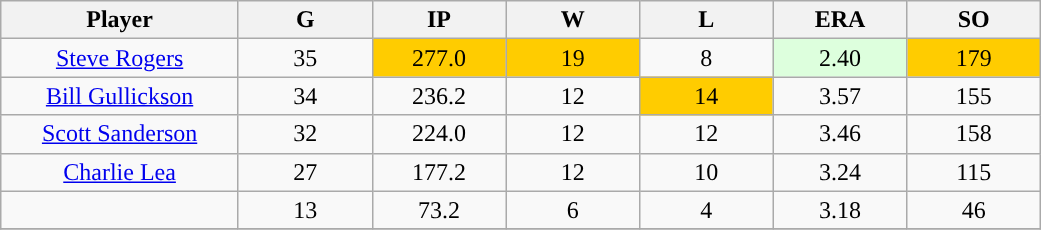<table class="wikitable sortable">
<tr>
<th bgcolor="#DDDDFF" width="16%">Player</th>
<th bgcolor="#DDDDFF" width="9%">G</th>
<th bgcolor="#DDDDFF" width="9%">IP</th>
<th bgcolor="#DDDDFF" width="9%">W</th>
<th bgcolor="#DDDDFF" width="9%">L</th>
<th bgcolor="#DDDDFF" width="9%">ERA</th>
<th bgcolor="#DDDDFF" width="9%">SO</th>
</tr>
<tr align="center">
<td><a href='#'>Steve Rogers</a></td>
<td>35</td>
<td style="background:#fc0;">277.0</td>
<td style="background:#fc0;">19</td>
<td>8</td>
<td style="background:#DDFFDD;">2.40</td>
<td style="background:#fc0;">179</td>
</tr>
<tr align="center">
<td><a href='#'>Bill Gullickson</a></td>
<td>34</td>
<td>236.2</td>
<td>12</td>
<td style="background:#fc0;">14</td>
<td>3.57</td>
<td>155</td>
</tr>
<tr align="center">
<td><a href='#'>Scott Sanderson</a></td>
<td>32</td>
<td>224.0</td>
<td>12</td>
<td>12</td>
<td>3.46</td>
<td>158</td>
</tr>
<tr align="center">
<td><a href='#'>Charlie Lea</a></td>
<td>27</td>
<td>177.2</td>
<td>12</td>
<td>10</td>
<td>3.24</td>
<td>115</td>
</tr>
<tr align="center">
<td></td>
<td>13</td>
<td>73.2</td>
<td>6</td>
<td>4</td>
<td>3.18</td>
<td>46</td>
</tr>
<tr align="center">
</tr>
</table>
